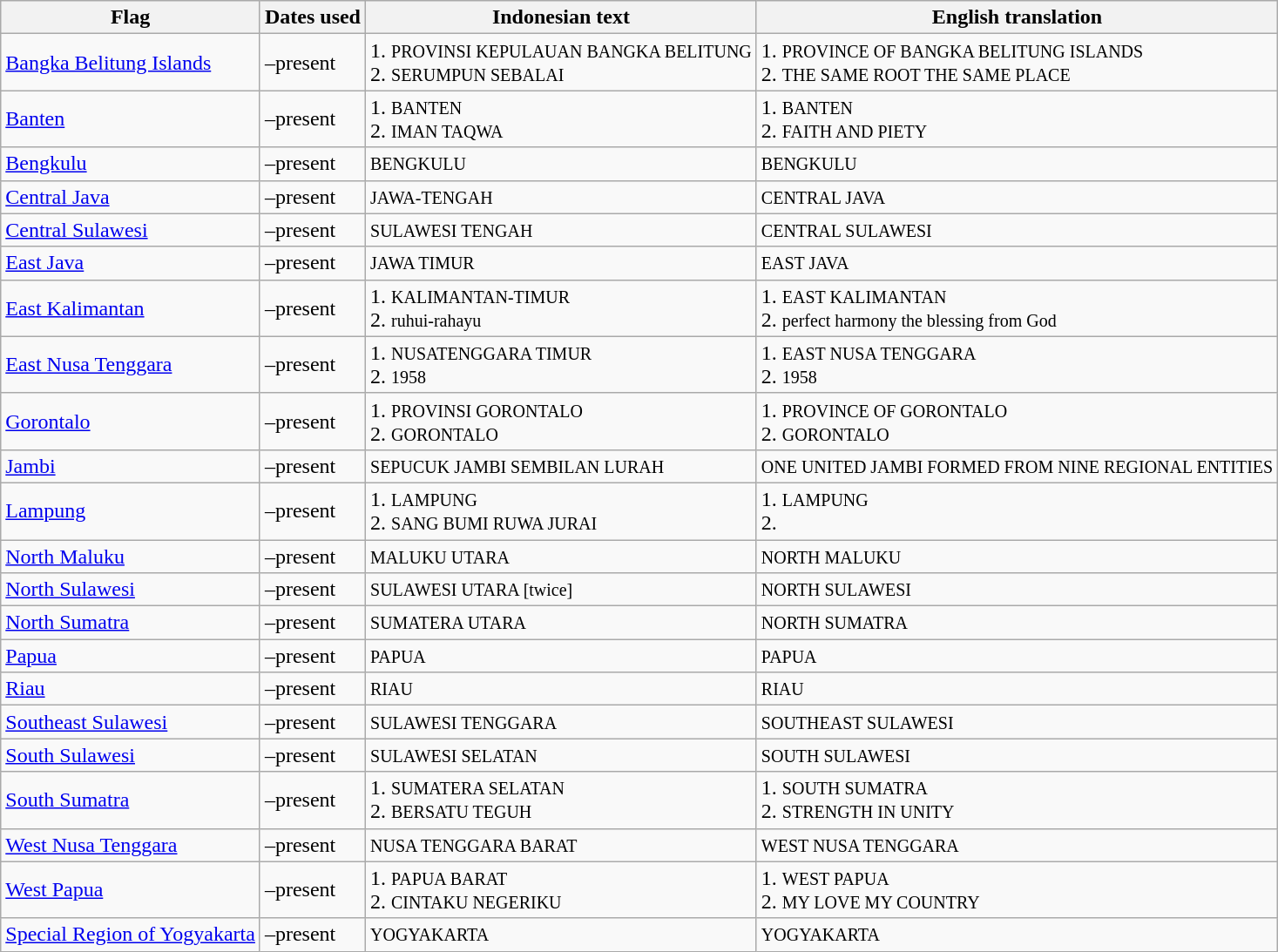<table class="wikitable sortable noresize">
<tr>
<th>Flag</th>
<th>Dates used</th>
<th>Indonesian text</th>
<th>English translation</th>
</tr>
<tr>
<td> <a href='#'>Bangka Belitung Islands</a></td>
<td>–present</td>
<td>1. <small>PROVINSI KEPULAUAN BANGKA BELITUNG</small><br>2. <small>SERUMPUN SEBALAI</small></td>
<td>1. <small>PROVINCE OF BANGKA BELITUNG ISLANDS</small><br>2. <small>THE SAME ROOT THE SAME PLACE</small></td>
</tr>
<tr>
<td> <a href='#'>Banten</a></td>
<td>–present</td>
<td>1. <small>BANTEN</small><br>2. <small>IMAN TAQWA</small></td>
<td>1. <small>BANTEN</small><br>2. <small>FAITH AND PIETY</small></td>
</tr>
<tr>
<td> <a href='#'>Bengkulu</a></td>
<td>–present</td>
<td><small>BENGKULU</small></td>
<td><small>BENGKULU</small></td>
</tr>
<tr>
<td> <a href='#'>Central Java</a></td>
<td>–present</td>
<td><small>JAWA-TENGAH</small></td>
<td><small>CENTRAL JAVA</small></td>
</tr>
<tr>
<td> <a href='#'>Central Sulawesi</a></td>
<td>–present</td>
<td><small>SULAWESI TENGAH</small></td>
<td><small>CENTRAL SULAWESI</small></td>
</tr>
<tr>
<td> <a href='#'>East Java</a></td>
<td>–present</td>
<td><small>JAWA TIMUR</small></td>
<td><small>EAST JAVA</small></td>
</tr>
<tr>
<td> <a href='#'>East Kalimantan</a></td>
<td>–present</td>
<td>1. <small>KALIMANTAN-TIMUR</small><br>2. <small>ruhui-rahayu</small></td>
<td>1. <small>EAST KALIMANTAN</small><br>2. <small>perfect harmony the blessing from God</small></td>
</tr>
<tr>
<td> <a href='#'>East Nusa Tenggara</a></td>
<td>–present</td>
<td>1. <small>NUSATENGGARA TIMUR</small><br>2. <small>1958</small></td>
<td>1. <small>EAST NUSA TENGGARA</small><br>2. <small>1958</small></td>
</tr>
<tr>
<td> <a href='#'>Gorontalo</a></td>
<td>–present</td>
<td>1. <small>PROVINSI GORONTALO</small><br>2. <small>GORONTALO</small></td>
<td>1. <small>PROVINCE OF GORONTALO</small><br>2. <small>GORONTALO</small></td>
</tr>
<tr>
<td> <a href='#'>Jambi</a></td>
<td>–present</td>
<td><small>SEPUCUK JAMBI SEMBILAN LURAH</small></td>
<td><small>ONE UNITED JAMBI FORMED FROM NINE REGIONAL ENTITIES</small></td>
</tr>
<tr>
<td> <a href='#'>Lampung</a></td>
<td>–present</td>
<td>1. <small>LAMPUNG</small><br>2. <small>SANG BUMI RUWA JURAI</small></td>
<td>1. <small>LAMPUNG</small><br>2. <small></small></td>
</tr>
<tr>
<td> <a href='#'>North Maluku</a></td>
<td>–present</td>
<td><small>MALUKU UTARA</small></td>
<td><small>NORTH MALUKU</small></td>
</tr>
<tr>
<td> <a href='#'>North Sulawesi</a></td>
<td>–present</td>
<td><small>SULAWESI UTARA [twice]</small></td>
<td><small>NORTH SULAWESI</small></td>
</tr>
<tr>
<td> <a href='#'>North Sumatra</a></td>
<td>–present</td>
<td><small>SUMATERA UTARA</small></td>
<td><small>NORTH SUMATRA</small></td>
</tr>
<tr>
<td> <a href='#'>Papua</a></td>
<td>–present</td>
<td><small>PAPUA</small></td>
<td><small>PAPUA</small></td>
</tr>
<tr>
<td> <a href='#'>Riau</a></td>
<td>–present</td>
<td><small>RIAU</small></td>
<td><small>RIAU</small></td>
</tr>
<tr>
<td> <a href='#'>Southeast Sulawesi</a></td>
<td>–present</td>
<td><small>SULAWESI TENGGARA</small></td>
<td><small>SOUTHEAST SULAWESI</small></td>
</tr>
<tr>
<td> <a href='#'>South Sulawesi</a></td>
<td>–present</td>
<td><small>SULAWESI SELATAN</small></td>
<td><small>SOUTH SULAWESI</small></td>
</tr>
<tr>
<td> <a href='#'>South Sumatra</a></td>
<td>–present</td>
<td>1. <small>SUMATERA SELATAN</small><br>2. <small>BERSATU TEGUH</small></td>
<td>1. <small>SOUTH SUMATRA</small><br>2. <small>STRENGTH IN UNITY</small></td>
</tr>
<tr>
<td> <a href='#'>West Nusa Tenggara</a></td>
<td>–present</td>
<td><small>NUSA TENGGARA BARAT</small></td>
<td><small>WEST NUSA TENGGARA</small></td>
</tr>
<tr>
<td> <a href='#'>West Papua</a></td>
<td>–present</td>
<td>1. <small>PAPUA BARAT</small><br>2. <small>CINTAKU NEGERIKU</small></td>
<td>1. <small>WEST PAPUA</small><br>2. <small>MY LOVE MY COUNTRY</small></td>
</tr>
<tr>
<td> <a href='#'>Special Region of Yogyakarta</a></td>
<td>–present</td>
<td><small>YOGYAKARTA</small></td>
<td><small>YOGYAKARTA</small></td>
</tr>
</table>
